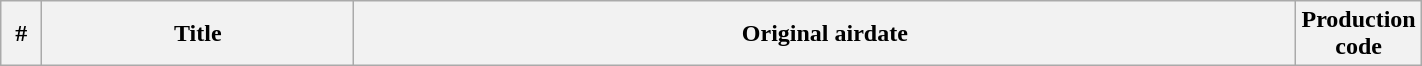<table class="wikitable plainrowheaders" style="width:75%;">
<tr>
<th width="20">#</th>
<th>Title</th>
<th>Original airdate</th>
<th width="35">Production code<br>





</th>
</tr>
</table>
